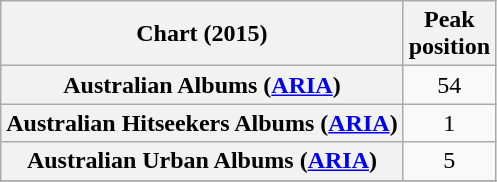<table class="wikitable sortable plainrowheaders" style="text-align:center">
<tr>
<th scope="col">Chart (2015)</th>
<th scope="col">Peak<br>position</th>
</tr>
<tr>
<th scope="row">Australian Albums (<a href='#'>ARIA</a>)</th>
<td>54</td>
</tr>
<tr>
<th scope="row">Australian Hitseekers Albums (<a href='#'>ARIA</a>)</th>
<td>1</td>
</tr>
<tr>
<th scope="row">Australian Urban Albums (<a href='#'>ARIA</a>)</th>
<td>5</td>
</tr>
<tr>
</tr>
<tr>
</tr>
<tr>
</tr>
<tr>
</tr>
<tr>
</tr>
<tr>
</tr>
<tr>
</tr>
<tr>
</tr>
</table>
